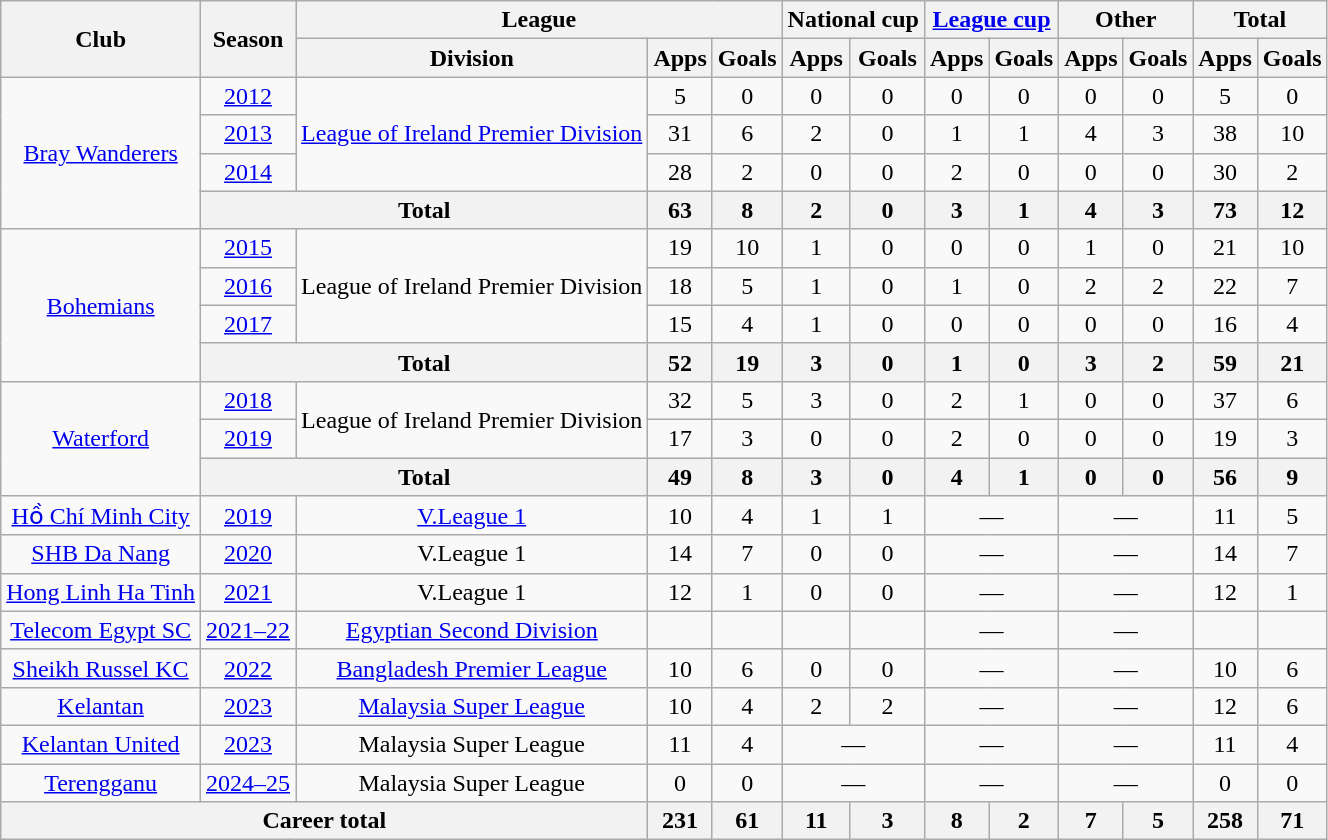<table class="wikitable" style="text-align:center">
<tr>
<th rowspan="2">Club</th>
<th rowspan="2">Season</th>
<th colspan="3">League</th>
<th colspan="2">National cup</th>
<th colspan="2"><a href='#'>League cup</a></th>
<th colspan="2">Other</th>
<th colspan="2">Total</th>
</tr>
<tr>
<th>Division</th>
<th>Apps</th>
<th>Goals</th>
<th>Apps</th>
<th>Goals</th>
<th>Apps</th>
<th>Goals</th>
<th>Apps</th>
<th>Goals</th>
<th>Apps</th>
<th>Goals</th>
</tr>
<tr>
<td rowspan="4"><a href='#'>Bray Wanderers</a></td>
<td><a href='#'>2012</a></td>
<td rowspan="3"><a href='#'>League of Ireland Premier Division</a></td>
<td>5</td>
<td>0</td>
<td>0</td>
<td>0</td>
<td>0</td>
<td>0</td>
<td>0</td>
<td>0</td>
<td>5</td>
<td>0</td>
</tr>
<tr>
<td><a href='#'>2013</a></td>
<td>31</td>
<td>6</td>
<td>2</td>
<td>0</td>
<td>1</td>
<td>1</td>
<td>4</td>
<td>3</td>
<td>38</td>
<td>10</td>
</tr>
<tr>
<td><a href='#'>2014</a></td>
<td>28</td>
<td>2</td>
<td>0</td>
<td>0</td>
<td>2</td>
<td>0</td>
<td>0</td>
<td>0</td>
<td>30</td>
<td>2</td>
</tr>
<tr>
<th colspan="2">Total</th>
<th>63</th>
<th>8</th>
<th>2</th>
<th>0</th>
<th>3</th>
<th>1</th>
<th>4</th>
<th>3</th>
<th>73</th>
<th>12</th>
</tr>
<tr>
<td rowspan="4"><a href='#'>Bohemians</a></td>
<td><a href='#'>2015</a></td>
<td rowspan="3">League of Ireland Premier Division</td>
<td>19</td>
<td>10</td>
<td>1</td>
<td>0</td>
<td>0</td>
<td>0</td>
<td>1</td>
<td>0</td>
<td>21</td>
<td>10</td>
</tr>
<tr>
<td><a href='#'>2016</a></td>
<td>18</td>
<td>5</td>
<td>1</td>
<td>0</td>
<td>1</td>
<td>0</td>
<td>2</td>
<td>2</td>
<td>22</td>
<td>7</td>
</tr>
<tr>
<td><a href='#'>2017</a></td>
<td>15</td>
<td>4</td>
<td>1</td>
<td>0</td>
<td>0</td>
<td>0</td>
<td>0</td>
<td>0</td>
<td>16</td>
<td>4</td>
</tr>
<tr>
<th colspan="2">Total</th>
<th>52</th>
<th>19</th>
<th>3</th>
<th>0</th>
<th>1</th>
<th>0</th>
<th>3</th>
<th>2</th>
<th>59</th>
<th>21</th>
</tr>
<tr>
<td rowspan="3"><a href='#'>Waterford</a></td>
<td><a href='#'>2018</a></td>
<td rowspan="2">League of Ireland Premier Division</td>
<td>32</td>
<td>5</td>
<td>3</td>
<td>0</td>
<td>2</td>
<td>1</td>
<td>0</td>
<td>0</td>
<td>37</td>
<td>6</td>
</tr>
<tr>
<td><a href='#'>2019</a></td>
<td>17</td>
<td>3</td>
<td>0</td>
<td>0</td>
<td>2</td>
<td>0</td>
<td>0</td>
<td>0</td>
<td>19</td>
<td>3</td>
</tr>
<tr>
<th colspan="2">Total</th>
<th>49</th>
<th>8</th>
<th>3</th>
<th>0</th>
<th>4</th>
<th>1</th>
<th>0</th>
<th>0</th>
<th>56</th>
<th>9</th>
</tr>
<tr>
<td><a href='#'>Hồ Chí Minh City</a></td>
<td><a href='#'>2019</a></td>
<td><a href='#'>V.League 1</a></td>
<td>10</td>
<td>4</td>
<td>1</td>
<td>1</td>
<td colspan="2">—</td>
<td colspan="2">—</td>
<td>11</td>
<td>5</td>
</tr>
<tr>
<td><a href='#'>SHB Da Nang</a></td>
<td><a href='#'>2020</a></td>
<td>V.League 1</td>
<td>14</td>
<td>7</td>
<td>0</td>
<td>0</td>
<td colspan="2">—</td>
<td colspan="2">—</td>
<td>14</td>
<td>7</td>
</tr>
<tr>
<td><a href='#'>Hong Linh Ha Tinh</a></td>
<td><a href='#'>2021</a></td>
<td>V.League 1</td>
<td>12</td>
<td>1</td>
<td>0</td>
<td>0</td>
<td colspan="2">—</td>
<td colspan="2">—</td>
<td>12</td>
<td>1</td>
</tr>
<tr>
<td><a href='#'>Telecom Egypt SC</a></td>
<td><a href='#'>2021–22</a></td>
<td><a href='#'>Egyptian Second Division</a></td>
<td></td>
<td></td>
<td></td>
<td></td>
<td colspan="2">—</td>
<td colspan="2">—</td>
<td></td>
<td></td>
</tr>
<tr>
<td><a href='#'>Sheikh Russel KC</a></td>
<td><a href='#'>2022</a></td>
<td><a href='#'>Bangladesh Premier League</a></td>
<td>10</td>
<td>6</td>
<td>0</td>
<td>0</td>
<td colspan="2">—</td>
<td colspan="2">—</td>
<td>10</td>
<td>6</td>
</tr>
<tr>
<td><a href='#'>Kelantan</a></td>
<td><a href='#'>2023</a></td>
<td><a href='#'>Malaysia Super League</a></td>
<td>10</td>
<td>4</td>
<td>2</td>
<td>2</td>
<td colspan="2">—</td>
<td colspan="2">—</td>
<td>12</td>
<td>6</td>
</tr>
<tr>
<td><a href='#'>Kelantan United</a></td>
<td><a href='#'>2023</a></td>
<td>Malaysia Super League</td>
<td>11</td>
<td>4</td>
<td colspan="2">—</td>
<td colspan="2">—</td>
<td colspan="2">—</td>
<td>11</td>
<td>4</td>
</tr>
<tr>
<td><a href='#'>Terengganu</a></td>
<td><a href='#'>2024–25</a></td>
<td>Malaysia Super League</td>
<td>0</td>
<td>0</td>
<td colspan="2">—</td>
<td colspan="2">—</td>
<td colspan="2">—</td>
<td>0</td>
<td>0</td>
</tr>
<tr>
<th colspan="3">Career total</th>
<th>231</th>
<th>61</th>
<th>11</th>
<th>3</th>
<th>8</th>
<th>2</th>
<th>7</th>
<th>5</th>
<th>258</th>
<th>71</th>
</tr>
</table>
